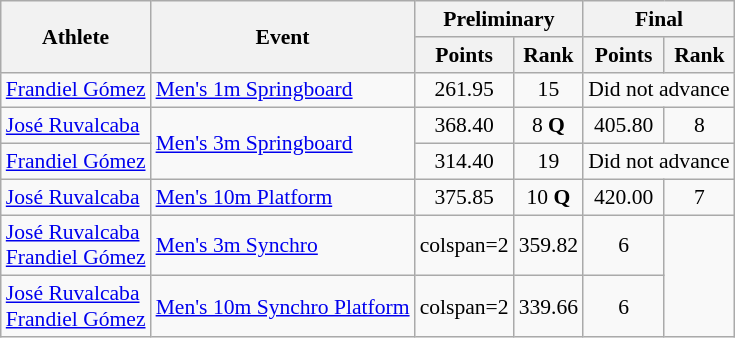<table class=wikitable style="font-size:90%">
<tr>
<th rowspan="2">Athlete</th>
<th rowspan="2">Event</th>
<th colspan="2">Preliminary</th>
<th colspan="2">Final</th>
</tr>
<tr>
<th>Points</th>
<th>Rank</th>
<th>Points</th>
<th>Rank</th>
</tr>
<tr align=center>
<td align=left><a href='#'>Frandiel Gómez</a></td>
<td align=left><a href='#'>Men's 1m Springboard</a></td>
<td>261.95</td>
<td>15</td>
<td align=center colspan="2">Did not advance</td>
</tr>
<tr align=center>
<td align=left><a href='#'>José Ruvalcaba</a></td>
<td rowspan="2" align=left><a href='#'>Men's 3m Springboard</a></td>
<td>368.40</td>
<td>8 <strong>Q</strong></td>
<td>405.80</td>
<td>8</td>
</tr>
<tr align=center>
<td align=left><a href='#'>Frandiel Gómez</a></td>
<td>314.40</td>
<td>19</td>
<td align=center colspan="2">Did not advance</td>
</tr>
<tr align=center>
<td align=left><a href='#'>José Ruvalcaba</a></td>
<td align=left><a href='#'>Men's 10m Platform</a></td>
<td>375.85</td>
<td>10 <strong>Q</strong></td>
<td>420.00</td>
<td>7</td>
</tr>
<tr align=center>
<td align=left><a href='#'>José Ruvalcaba</a><br><a href='#'>Frandiel Gómez</a></td>
<td align=left><a href='#'>Men's 3m Synchro</a></td>
<td>colspan=2 </td>
<td>359.82</td>
<td>6</td>
</tr>
<tr align=center>
<td align=left><a href='#'>José Ruvalcaba</a><br><a href='#'>Frandiel Gómez</a></td>
<td align=left><a href='#'>Men's 10m Synchro Platform</a></td>
<td>colspan=2 </td>
<td>339.66</td>
<td>6</td>
</tr>
</table>
